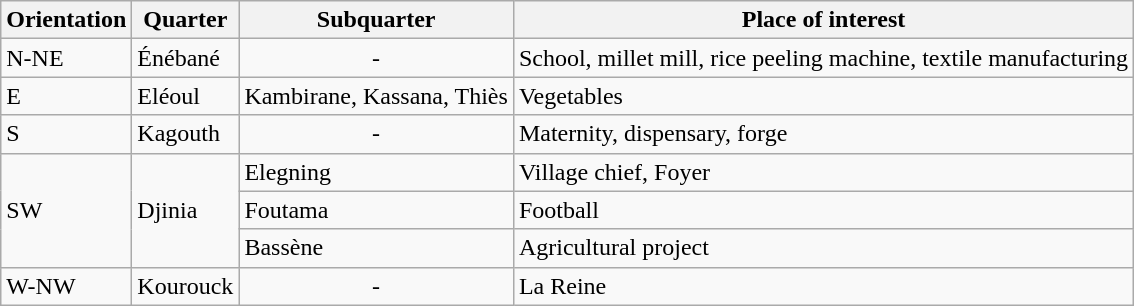<table class=wikitable>
<tr>
<th>Orientation</th>
<th>Quarter</th>
<th>Subquarter</th>
<th>Place of interest</th>
</tr>
<tr>
<td>N-NE</td>
<td>Énébané</td>
<td align="center">-</td>
<td>School, millet mill, rice peeling machine, textile manufacturing</td>
</tr>
<tr>
<td>E</td>
<td>Eléoul</td>
<td>Kambirane, Kassana, Thiès</td>
<td>Vegetables</td>
</tr>
<tr>
<td>S</td>
<td>Kagouth</td>
<td align="center">-</td>
<td>Maternity, dispensary, forge</td>
</tr>
<tr>
<td rowspan="3">SW</td>
<td rowspan="3">Djinia</td>
<td>Elegning</td>
<td>Village chief, Foyer</td>
</tr>
<tr>
<td>Foutama</td>
<td>Football</td>
</tr>
<tr>
<td>Bassène</td>
<td>Agricultural project</td>
</tr>
<tr>
<td>W-NW</td>
<td>Kourouck</td>
<td align="center">-</td>
<td>La Reine</td>
</tr>
</table>
